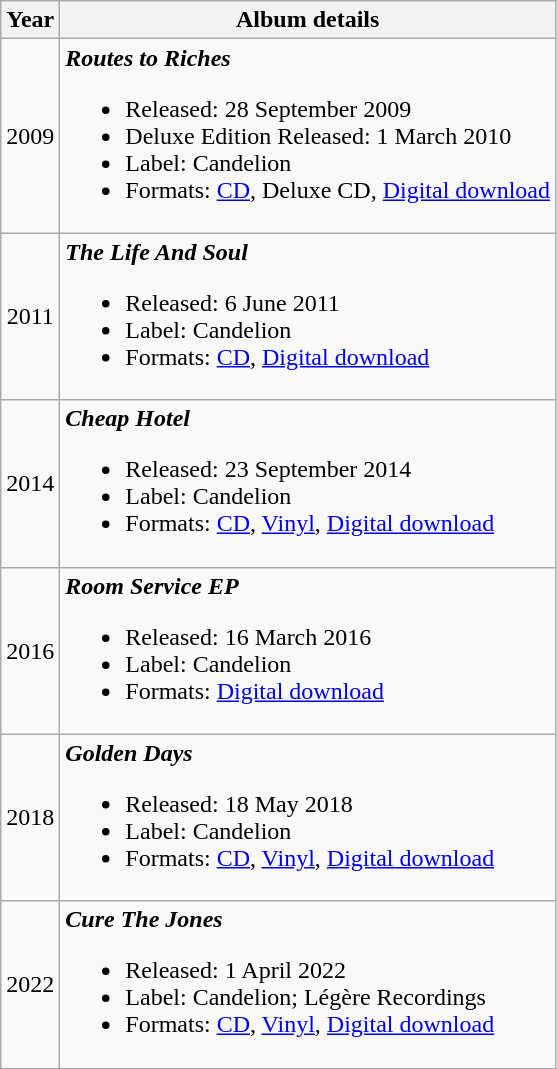<table class="wikitable" style="text-align:center">
<tr>
<th rowspan="1">Year</th>
<th rowspan="1">Album details</th>
</tr>
<tr>
<td>2009</td>
<td align="left"><strong><em>Routes to Riches</em></strong><br><ul><li>Released: 28 September 2009</li><li>Deluxe Edition Released: 1 March 2010</li><li>Label: Candelion</li><li>Formats: <a href='#'>CD</a>, Deluxe CD, <a href='#'>Digital download</a></li></ul></td>
</tr>
<tr>
<td>2011</td>
<td align="left"><strong><em>The Life And Soul</em></strong><br><ul><li>Released: 6 June 2011</li><li>Label: Candelion</li><li>Formats: <a href='#'>CD</a>, <a href='#'>Digital download</a></li></ul></td>
</tr>
<tr>
<td>2014</td>
<td align="left"><strong><em>Cheap Hotel</em></strong><br><ul><li>Released: 23 September 2014</li><li>Label: Candelion</li><li>Formats: <a href='#'>CD</a>, <a href='#'>Vinyl</a>, <a href='#'>Digital download</a></li></ul></td>
</tr>
<tr>
<td>2016</td>
<td align="left"><strong><em>Room Service EP</em></strong><br><ul><li>Released: 16 March 2016</li><li>Label: Candelion</li><li>Formats: <a href='#'>Digital download</a></li></ul></td>
</tr>
<tr>
<td>2018</td>
<td align="left"><strong><em>Golden Days</em></strong><br><ul><li>Released: 18 May 2018</li><li>Label: Candelion</li><li>Formats: <a href='#'>CD</a>, <a href='#'>Vinyl</a>, <a href='#'>Digital download</a></li></ul></td>
</tr>
<tr>
<td>2022</td>
<td align="left"><strong><em>Cure The Jones</em></strong><br><ul><li>Released: 1 April 2022</li><li>Label: Candelion; Légère Recordings</li><li>Formats: <a href='#'>CD</a>, <a href='#'>Vinyl</a>, <a href='#'>Digital download</a></li></ul></td>
</tr>
</table>
